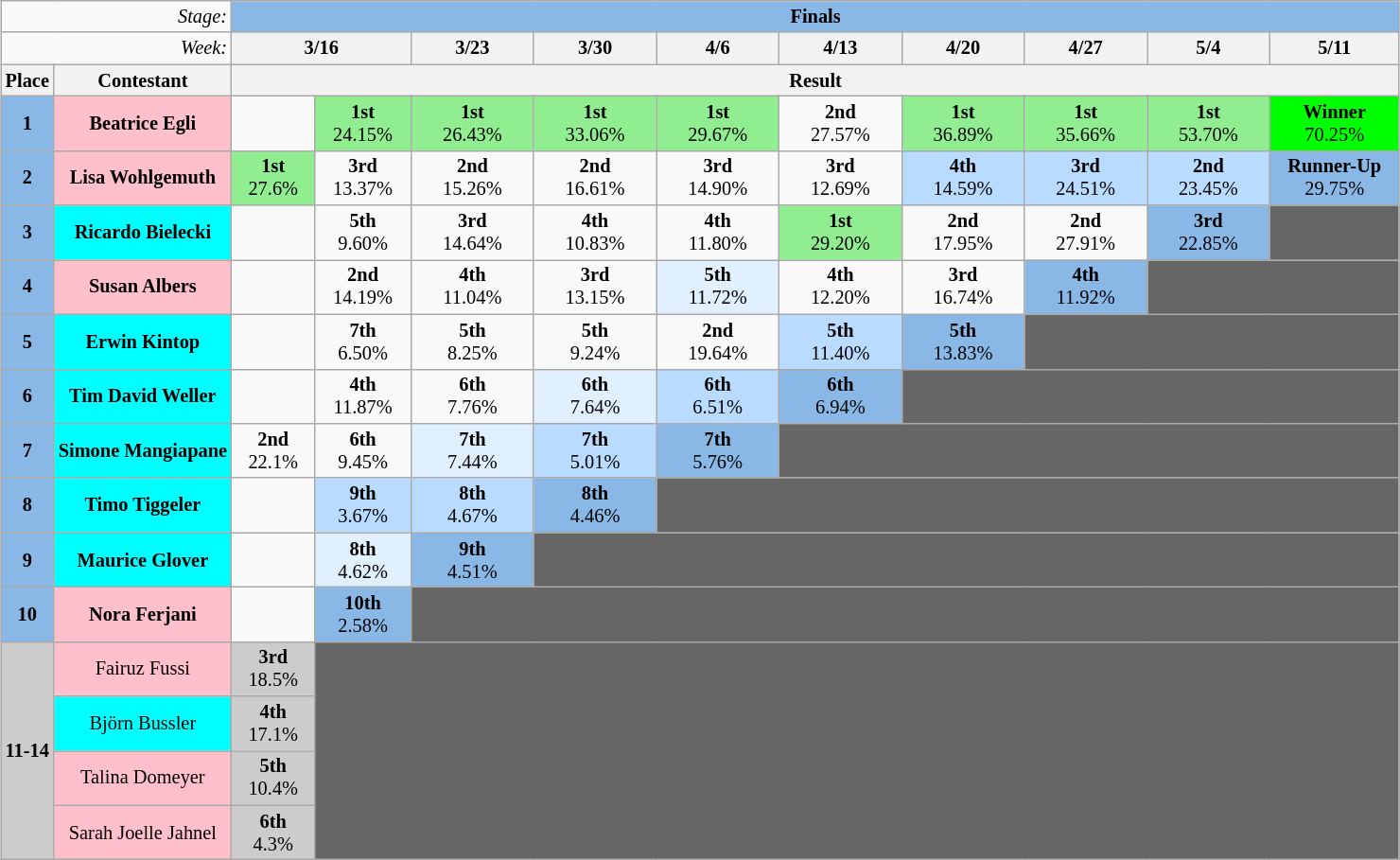<table class="wikitable" style="margin:1em auto; text-align:center; font-size:85%">
<tr>
<td align="right" colspan=2><em>Stage:</em></td>
<td bgcolor="8AB8E6" colspan=10><strong>Finals</strong></td>
</tr>
<tr>
<td align="right" colspan=2><em>Week:</em></td>
<th style="width:120px;" colspan=2>3/16</th>
<th style="width:80px;">3/23</th>
<th style="width:80px;">3/30</th>
<th style="width:80px;">4/6</th>
<th style="width:80px;">4/13</th>
<th style="width:80px;">4/20</th>
<th style="width:80px;">4/27</th>
<th style="width:80px;">5/4</th>
<th style="width:85px;">5/11</th>
</tr>
<tr>
<th>Place</th>
<th>Contestant</th>
<th colspan="10" style="text-align:center;">Result</th>
</tr>
<tr>
<td style="text-align:center; background:#8AB8E6;"><strong>1</strong></td>
<td style="background:pink;"><strong>Beatrice Egli</strong></td>
<td></td>
<td bgcolor="lightgreen"><strong>1st</strong><br>24.15%</td>
<td bgcolor="lightgreen"><strong>1st</strong><br>26.43%</td>
<td bgcolor="lightgreen"><strong>1st</strong><br>33.06%</td>
<td bgcolor="lightgreen"><strong>1st</strong><br>29.67%</td>
<td><strong>2nd</strong><br>27.57%</td>
<td bgcolor="lightgreen"><strong>1st</strong><br>36.89%</td>
<td bgcolor="lightgreen"><strong>1st</strong><br>35.66%</td>
<td bgcolor="lightgreen"><strong>1st</strong><br>53.70%</td>
<td bgcolor="lime"><strong>Winner</strong><br>70.25%</td>
</tr>
<tr>
<td style="text-align:center; background:#8AB8E6;"><strong>2</strong></td>
<td style="background:pink;"><strong>Lisa Wohlgemuth</strong></td>
<td bgcolor="lightgreen"><strong>1st</strong><br>27.6%</td>
<td><strong>3rd</strong><br>13.37%</td>
<td><strong>2nd</strong><br>15.26%</td>
<td><strong>2nd</strong><br>16.61%</td>
<td><strong>3rd</strong><br>14.90%</td>
<td><strong>3rd</strong><br>12.69%</td>
<td bgcolor="#B8DBFF"><strong>4th</strong><br>14.59%</td>
<td bgcolor="#B8DBFF"><strong>3rd</strong><br>24.51%</td>
<td bgcolor="#B8DBFF"><strong>2nd</strong><br>23.45%</td>
<td bgcolor="#8AB8E6"><strong>Runner-Up</strong><br>29.75%</td>
</tr>
<tr>
<td style="text-align:center; background:#8AB8E6;"><strong>3</strong></td>
<td style="background:cyan;"><strong>Ricardo Bielecki</strong></td>
<td></td>
<td><strong>5th</strong><br>9.60%</td>
<td><strong>3rd</strong><br>14.64%</td>
<td><strong>4th</strong><br>10.83%</td>
<td><strong>4th</strong><br>11.80%</td>
<td bgcolor="lightgreen"><strong>1st</strong><br>29.20%</td>
<td><strong>2nd</strong><br>17.95%</td>
<td><strong>2nd</strong><br>27.91%</td>
<td bgcolor="#8AB8E6"><strong>3rd</strong><br>22.85%</td>
<td bgcolor="#666666" colspan=1></td>
</tr>
<tr>
<td style="text-align:center; background:#8AB8E6;"><strong>4</strong></td>
<td style="background:pink;"><strong>Susan Albers</strong></td>
<td></td>
<td><strong>2nd</strong><br>14.19%</td>
<td><strong>4th</strong><br>11.04%</td>
<td><strong>3rd</strong><br>13.15%</td>
<td bgcolor="#E0F0FF"><strong>5th</strong><br>11.72%</td>
<td><strong>4th</strong><br>12.20%</td>
<td><strong>3rd</strong><br>16.74%</td>
<td bgcolor="#8AB8E6"><strong>4th</strong><br>11.92%</td>
<td bgcolor="#666666" colspan=2></td>
</tr>
<tr>
<td style="text-align:center; background:#8AB8E6;"><strong>5</strong></td>
<td style="background:cyan;"><strong>Erwin Kintop</strong></td>
<td></td>
<td><strong>7th</strong><br>6.50%</td>
<td><strong>5th</strong><br>8.25%</td>
<td><strong>5th</strong><br>9.24%</td>
<td><strong>2nd</strong><br>19.64%</td>
<td bgcolor="#B8DBFF"><strong>5th</strong><br>11.40%</td>
<td bgcolor="#8AB8E6"><strong>5th</strong><br>13.83%</td>
<td bgcolor="#666666" colspan=3></td>
</tr>
<tr>
<td style="text-align:center; background:#8AB8E6;"><strong>6</strong></td>
<td style="background:cyan;"><strong>Tim David Weller</strong></td>
<td></td>
<td><strong>4th</strong><br>11.87%</td>
<td><strong>6th</strong><br>7.76%</td>
<td bgcolor="#E0F0FF"><strong>6th</strong><br>7.64%</td>
<td bgcolor="#B8DBFF"><strong>6th</strong><br>6.51%</td>
<td bgcolor="#8AB8E6"><strong>6th</strong><br>6.94%</td>
<td bgcolor="#666666" colspan=4></td>
</tr>
<tr>
<td style="text-align:center; background:#8AB8E6;"><strong>7</strong></td>
<td style="background:cyan;"><strong>Simone Mangiapane</strong></td>
<td><strong>2nd</strong><br>22.1%</td>
<td><strong>6th</strong><br>9.45%</td>
<td bgcolor="#E0F0FF"><strong>7th</strong><br>7.44%</td>
<td bgcolor="#B8DBFF"><strong>7th</strong><br>5.01%</td>
<td bgcolor="#8AB8E6"><strong>7th</strong><br>5.76%</td>
<td bgcolor="#666666" colspan=5></td>
</tr>
<tr>
<td style="text-align:center; background:#8AB8E6;"><strong>8</strong></td>
<td style="background:cyan;"><strong>Timo Tiggeler</strong></td>
<td></td>
<td bgcolor="#B8DBFF"><strong>9th</strong><br>3.67%</td>
<td bgcolor="#B8DBFF"><strong>8th</strong><br>4.67%</td>
<td bgcolor="#8AB8E6"><strong>8th</strong><br>4.46%</td>
<td bgcolor="#666666" colspan=6></td>
</tr>
<tr>
<td style="text-align:center; background:#8AB8E6;"><strong>9</strong></td>
<td style="background:cyan;"><strong>Maurice Glover</strong></td>
<td></td>
<td bgcolor="#E0F0FF"><strong>8th</strong><br>4.62%</td>
<td bgcolor="#8AB8E6"><strong>9th</strong><br>4.51%</td>
<td bgcolor="#666666" colspan=7></td>
</tr>
<tr>
<td style="text-align:center; background:#8AB8E6;"><strong>10</strong></td>
<td style="background:pink;"><strong>Nora Ferjani</strong></td>
<td></td>
<td bgcolor="#8AB8E6"><strong>10th</strong><br>2.58%</td>
<td bgcolor="#666666" colspan=8></td>
</tr>
<tr>
<td style="text-align:center; background:#CCCCCC;" rowspan=4><strong>11-14</strong></td>
<td style="background:pink;">Fairuz Fussi</td>
<td bgcolor="#CCCCCC"><strong>3rd</strong><br>18.5%</td>
<td bgcolor="#666666" colspan=9 rowspan=4></td>
</tr>
<tr>
<td style="background:cyan;">Björn Bussler</td>
<td bgcolor="#CCCCCC"><strong>4th</strong><br>17.1%</td>
</tr>
<tr>
<td style="background:pink;">Talina Domeyer</td>
<td bgcolor="#CCCCCC"><strong>5th</strong><br>10.4%</td>
</tr>
<tr>
<td style="background:pink;">Sarah Joelle Jahnel</td>
<td bgcolor="#CCCCCC"><strong>6th</strong><br>4.3%</td>
</tr>
</table>
